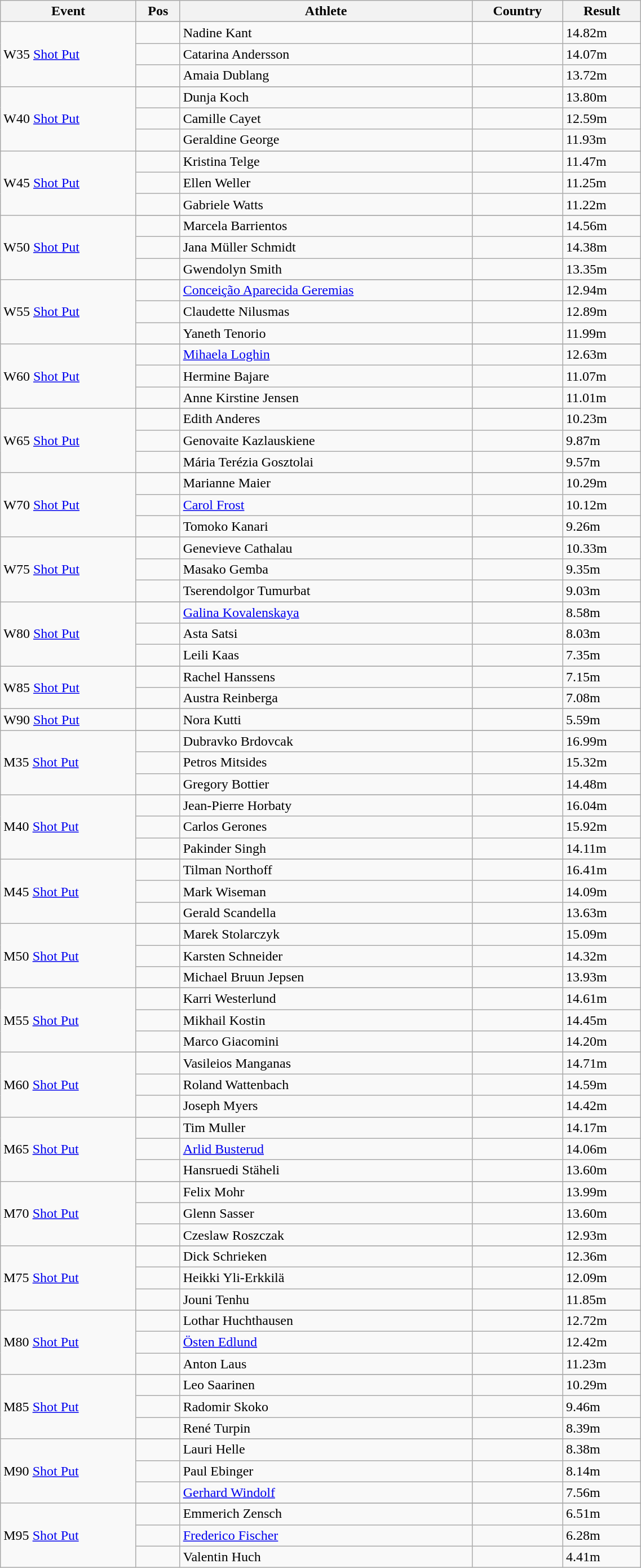<table class="wikitable" style="width:60%;">
<tr>
<th>Event</th>
<th>Pos</th>
<th>Athlete</th>
<th>Country</th>
<th>Result</th>
</tr>
<tr>
<td rowspan='4'>W35 <a href='#'>Shot Put</a></td>
</tr>
<tr>
<td align=center></td>
<td align=left>Nadine Kant</td>
<td align=left></td>
<td>14.82m</td>
</tr>
<tr>
<td align=center></td>
<td align=left>Catarina Andersson</td>
<td align=left></td>
<td>14.07m</td>
</tr>
<tr>
<td align=center></td>
<td align=left>Amaia Dublang</td>
<td align=left></td>
<td>13.72m</td>
</tr>
<tr>
<td rowspan='4'>W40 <a href='#'>Shot Put</a></td>
</tr>
<tr>
<td align=center></td>
<td align=left>Dunja Koch</td>
<td align=left></td>
<td>13.80m</td>
</tr>
<tr>
<td align=center></td>
<td align=left>Camille Cayet</td>
<td align=left></td>
<td>12.59m</td>
</tr>
<tr>
<td align=center></td>
<td align=left>Geraldine George</td>
<td align=left></td>
<td>11.93m</td>
</tr>
<tr>
<td rowspan='4'>W45 <a href='#'>Shot Put</a></td>
</tr>
<tr>
<td align=center></td>
<td align=left>Kristina Telge</td>
<td align=left></td>
<td>11.47m</td>
</tr>
<tr>
<td align=center></td>
<td align=left>Ellen Weller</td>
<td align=left></td>
<td>11.25m</td>
</tr>
<tr>
<td align=center></td>
<td align=left>Gabriele Watts</td>
<td align=left></td>
<td>11.22m</td>
</tr>
<tr>
<td rowspan='4'>W50 <a href='#'>Shot Put</a></td>
</tr>
<tr>
<td align=center></td>
<td align=left>Marcela Barrientos</td>
<td align=left></td>
<td>14.56m</td>
</tr>
<tr>
<td align=center></td>
<td align=left>Jana Müller Schmidt</td>
<td align=left></td>
<td>14.38m</td>
</tr>
<tr>
<td align=center></td>
<td align=left>Gwendolyn Smith</td>
<td align=left></td>
<td>13.35m</td>
</tr>
<tr>
<td rowspan='4'>W55 <a href='#'>Shot Put</a></td>
</tr>
<tr>
<td align=center></td>
<td align=left><a href='#'>Conceição Aparecida Geremias</a></td>
<td align=left></td>
<td>12.94m</td>
</tr>
<tr>
<td align=center></td>
<td align=left>Claudette Nilusmas</td>
<td align=left></td>
<td>12.89m</td>
</tr>
<tr>
<td align=center></td>
<td align=left>Yaneth Tenorio</td>
<td align=left></td>
<td>11.99m</td>
</tr>
<tr>
<td rowspan='4'>W60 <a href='#'>Shot Put</a></td>
</tr>
<tr>
<td align=center></td>
<td align=left><a href='#'>Mihaela Loghin</a></td>
<td align=left></td>
<td>12.63m</td>
</tr>
<tr>
<td align=center></td>
<td align=left>Hermine Bajare</td>
<td align=left></td>
<td>11.07m</td>
</tr>
<tr>
<td align=center></td>
<td align=left>Anne Kirstine Jensen</td>
<td align=left></td>
<td>11.01m</td>
</tr>
<tr>
<td rowspan='4'>W65 <a href='#'>Shot Put</a></td>
</tr>
<tr>
<td align=center></td>
<td align=left>Edith Anderes</td>
<td align=left></td>
<td>10.23m</td>
</tr>
<tr>
<td align=center></td>
<td align=left>Genovaite Kazlauskiene</td>
<td align=left></td>
<td>9.87m</td>
</tr>
<tr>
<td align=center></td>
<td align=left>Mária Terézia Gosztolai</td>
<td align=left></td>
<td>9.57m</td>
</tr>
<tr>
<td rowspan='4'>W70 <a href='#'>Shot Put</a></td>
</tr>
<tr>
<td align=center></td>
<td align=left>Marianne Maier</td>
<td align=left></td>
<td>10.29m</td>
</tr>
<tr>
<td align=center></td>
<td align=left><a href='#'>Carol Frost</a></td>
<td align=left></td>
<td>10.12m</td>
</tr>
<tr>
<td align=center></td>
<td align=left>Tomoko Kanari</td>
<td align=left></td>
<td>9.26m</td>
</tr>
<tr>
<td rowspan='4'>W75 <a href='#'>Shot Put</a></td>
</tr>
<tr>
<td align=center></td>
<td align=left>Genevieve Cathalau</td>
<td align=left></td>
<td>10.33m</td>
</tr>
<tr>
<td align=center></td>
<td align=left>Masako Gemba</td>
<td align=left></td>
<td>9.35m</td>
</tr>
<tr>
<td align=center></td>
<td align=left>Tserendolgor Tumurbat</td>
<td align=left></td>
<td>9.03m</td>
</tr>
<tr>
<td rowspan='4'>W80 <a href='#'>Shot Put</a></td>
</tr>
<tr>
<td align=center></td>
<td align=left><a href='#'>Galina Kovalenskaya</a></td>
<td align=left></td>
<td>8.58m</td>
</tr>
<tr>
<td align=center></td>
<td align=left>Asta Satsi</td>
<td align=left></td>
<td>8.03m</td>
</tr>
<tr>
<td align=center></td>
<td align=left>Leili Kaas</td>
<td align=left></td>
<td>7.35m</td>
</tr>
<tr>
<td rowspan='3'>W85 <a href='#'>Shot Put</a></td>
</tr>
<tr>
<td align=center></td>
<td align=left>Rachel Hanssens</td>
<td align=left></td>
<td>7.15m</td>
</tr>
<tr>
<td align=center></td>
<td align=left>Austra Reinberga</td>
<td align=left></td>
<td>7.08m</td>
</tr>
<tr>
<td rowspan='2'>W90 <a href='#'>Shot Put</a></td>
</tr>
<tr>
<td align=center></td>
<td align=left>Nora Kutti</td>
<td align=left></td>
<td>5.59m</td>
</tr>
<tr>
<td rowspan='4'>M35 <a href='#'>Shot Put</a></td>
</tr>
<tr>
<td align=center></td>
<td align=left>Dubravko Brdovcak</td>
<td align=left></td>
<td>16.99m</td>
</tr>
<tr>
<td align=center></td>
<td align=left>Petros Mitsides</td>
<td align=left></td>
<td>15.32m</td>
</tr>
<tr>
<td align=center></td>
<td align=left>Gregory Bottier</td>
<td align=left></td>
<td>14.48m</td>
</tr>
<tr>
<td rowspan='4'>M40 <a href='#'>Shot Put</a></td>
</tr>
<tr>
<td align=center></td>
<td align=left>Jean-Pierre Horbaty</td>
<td align=left></td>
<td>16.04m</td>
</tr>
<tr>
<td align=center></td>
<td align=left>Carlos Gerones</td>
<td align=left></td>
<td>15.92m</td>
</tr>
<tr>
<td align=center></td>
<td align=left>Pakinder Singh</td>
<td align=left></td>
<td>14.11m</td>
</tr>
<tr>
<td rowspan='4'>M45 <a href='#'>Shot Put</a></td>
</tr>
<tr>
<td align=center></td>
<td align=left>Tilman Northoff</td>
<td align=left></td>
<td>16.41m</td>
</tr>
<tr>
<td align=center></td>
<td align=left>Mark Wiseman</td>
<td align=left></td>
<td>14.09m</td>
</tr>
<tr>
<td align=center></td>
<td align=left>Gerald Scandella</td>
<td align=left></td>
<td>13.63m</td>
</tr>
<tr>
<td rowspan='4'>M50 <a href='#'>Shot Put</a></td>
</tr>
<tr>
<td align=center></td>
<td align=left>Marek Stolarczyk</td>
<td align=left></td>
<td>15.09m</td>
</tr>
<tr>
<td align=center></td>
<td align=left>Karsten Schneider</td>
<td align=left></td>
<td>14.32m</td>
</tr>
<tr>
<td align=center></td>
<td align=left>Michael Bruun Jepsen</td>
<td align=left></td>
<td>13.93m</td>
</tr>
<tr>
<td rowspan='4'>M55 <a href='#'>Shot Put</a></td>
</tr>
<tr>
<td align=center></td>
<td align=left>Karri Westerlund</td>
<td align=left></td>
<td>14.61m</td>
</tr>
<tr>
<td align=center></td>
<td align=left>Mikhail Kostin</td>
<td align=left></td>
<td>14.45m</td>
</tr>
<tr>
<td align=center></td>
<td align=left>Marco Giacomini</td>
<td align=left></td>
<td>14.20m</td>
</tr>
<tr>
<td rowspan='4'>M60 <a href='#'>Shot Put</a></td>
</tr>
<tr>
<td align=center></td>
<td align=left>Vasileios Manganas</td>
<td align=left></td>
<td>14.71m</td>
</tr>
<tr>
<td align=center></td>
<td align=left>Roland Wattenbach</td>
<td align=left></td>
<td>14.59m</td>
</tr>
<tr>
<td align=center></td>
<td align=left>Joseph Myers</td>
<td align=left></td>
<td>14.42m</td>
</tr>
<tr>
<td rowspan='4'>M65 <a href='#'>Shot Put</a></td>
</tr>
<tr>
<td align=center></td>
<td align=left>Tim Muller</td>
<td align=left></td>
<td>14.17m</td>
</tr>
<tr>
<td align=center></td>
<td align=left><a href='#'>Arlid Busterud</a></td>
<td align=left></td>
<td>14.06m</td>
</tr>
<tr>
<td align=center></td>
<td align=left>Hansruedi Stäheli</td>
<td align=left></td>
<td>13.60m</td>
</tr>
<tr>
<td rowspan='4'>M70 <a href='#'>Shot Put</a></td>
</tr>
<tr>
<td align=center></td>
<td align=left>Felix Mohr</td>
<td align=left></td>
<td>13.99m</td>
</tr>
<tr>
<td align=center></td>
<td align=left>Glenn Sasser</td>
<td align=left></td>
<td>13.60m</td>
</tr>
<tr>
<td align=center></td>
<td align=left>Czeslaw Roszczak</td>
<td align=left></td>
<td>12.93m</td>
</tr>
<tr>
<td rowspan='4'>M75 <a href='#'>Shot Put</a></td>
</tr>
<tr>
<td align=center></td>
<td align=left>Dick Schrieken</td>
<td align=left></td>
<td>12.36m</td>
</tr>
<tr>
<td align=center></td>
<td align=left>Heikki Yli-Erkkilä</td>
<td align=left></td>
<td>12.09m</td>
</tr>
<tr>
<td align=center></td>
<td align=left>Jouni Tenhu</td>
<td align=left></td>
<td>11.85m</td>
</tr>
<tr>
<td rowspan='4'>M80 <a href='#'>Shot Put</a></td>
</tr>
<tr>
<td align=center></td>
<td align=left>Lothar Huchthausen</td>
<td align=left></td>
<td>12.72m</td>
</tr>
<tr>
<td align=center></td>
<td align=left><a href='#'>Östen Edlund</a></td>
<td align=left></td>
<td>12.42m</td>
</tr>
<tr>
<td align=center></td>
<td align=left>Anton Laus</td>
<td align=left></td>
<td>11.23m</td>
</tr>
<tr>
<td rowspan='4'>M85 <a href='#'>Shot Put</a></td>
</tr>
<tr>
<td align=center></td>
<td align=left>Leo Saarinen</td>
<td align=left></td>
<td>10.29m</td>
</tr>
<tr>
<td align=center></td>
<td align=left>Radomir Skoko</td>
<td align=left></td>
<td>9.46m</td>
</tr>
<tr>
<td align=center></td>
<td align=left>René Turpin</td>
<td align=left></td>
<td>8.39m</td>
</tr>
<tr>
<td rowspan='4'>M90 <a href='#'>Shot Put</a></td>
</tr>
<tr>
<td align=center></td>
<td align=left>Lauri Helle</td>
<td align=left></td>
<td>8.38m</td>
</tr>
<tr>
<td align=center></td>
<td align=left>Paul Ebinger</td>
<td align=left></td>
<td>8.14m</td>
</tr>
<tr>
<td align=center></td>
<td align=left><a href='#'>Gerhard Windolf</a></td>
<td align=left></td>
<td>7.56m</td>
</tr>
<tr>
<td rowspan='4'>M95 <a href='#'>Shot Put</a></td>
</tr>
<tr>
<td align=center></td>
<td align=left>Emmerich Zensch</td>
<td align=left></td>
<td>6.51m</td>
</tr>
<tr>
<td align=center></td>
<td align=left><a href='#'>Frederico Fischer</a></td>
<td align=left></td>
<td>6.28m</td>
</tr>
<tr>
<td align=center></td>
<td align=left>Valentin Huch</td>
<td align=left></td>
<td>4.41m</td>
</tr>
</table>
